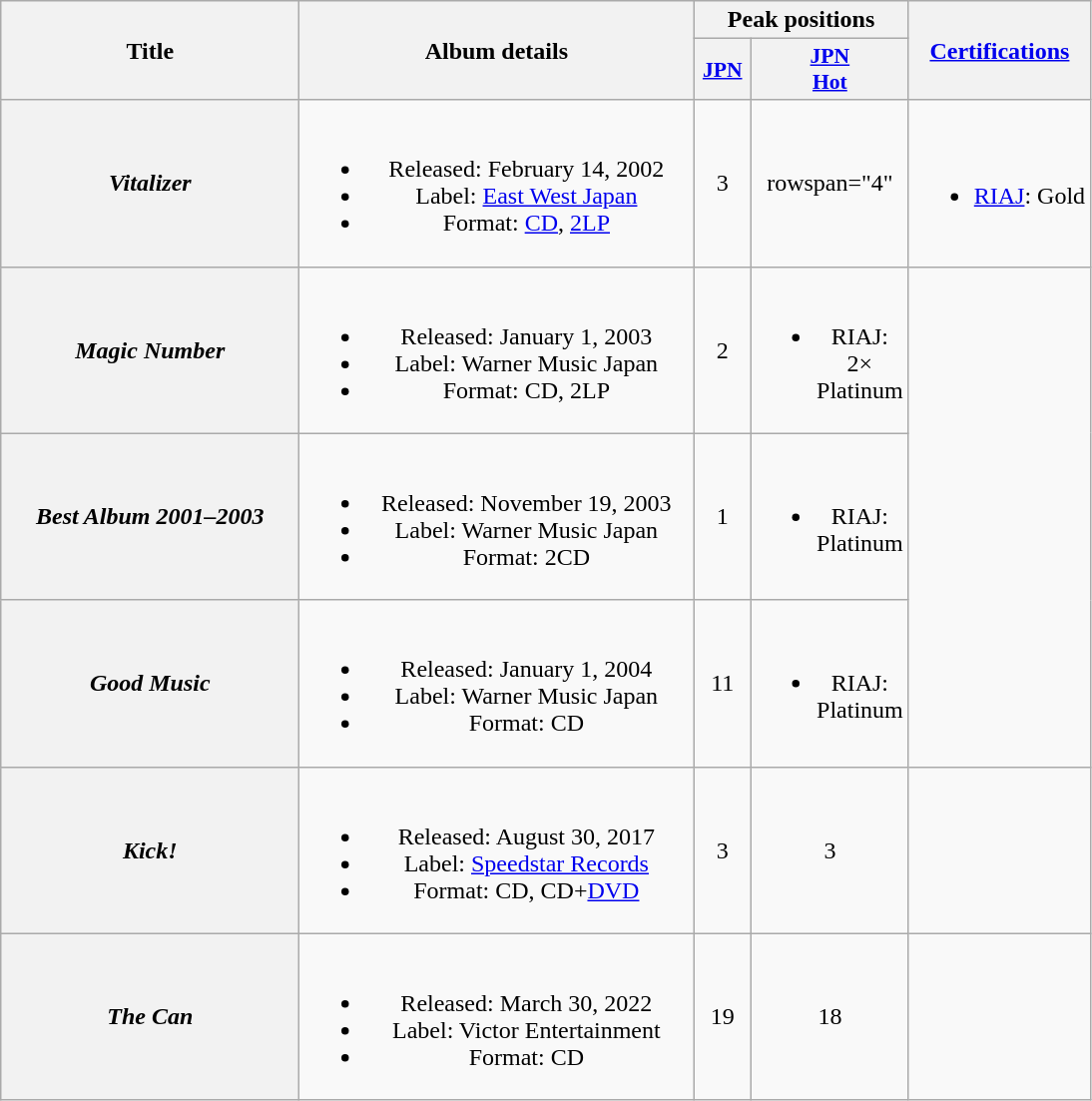<table class="wikitable plainrowheaders" style="text-align:center;" border="1">
<tr>
<th scope="col" rowspan="2" style="width:12em;">Title</th>
<th scope="col" rowspan="2" style="width:16em;">Album details</th>
<th scope="col" colspan="2">Peak positions</th>
<th scope="col" rowspan="2"><a href='#'>Certifications</a></th>
</tr>
<tr>
<th scope="col" style="width:2.2em;font-size:90%;"><a href='#'>JPN</a><br></th>
<th scope="col" style="width:2.2em;font-size:90%;"><a href='#'>JPN<br>Hot</a><br></th>
</tr>
<tr>
<th scope="row"><em>Vitalizer</em></th>
<td><br><ul><li>Released: February 14, 2002</li><li>Label: <a href='#'>East West Japan</a></li><li>Format: <a href='#'>CD</a>, <a href='#'>2LP</a></li></ul></td>
<td>3</td>
<td>rowspan="4" </td>
<td><br><ul><li><a href='#'>RIAJ</a>: Gold</li></ul></td>
</tr>
<tr>
<th scope="row"><em>Magic Number</em></th>
<td><br><ul><li>Released: January 1, 2003</li><li>Label: Warner Music Japan</li><li>Format: CD, 2LP</li></ul></td>
<td>2</td>
<td><br><ul><li>RIAJ: 2× Platinum</li></ul></td>
</tr>
<tr>
<th scope="row"><em>Best Album 2001–2003</em></th>
<td><br><ul><li>Released: November 19, 2003</li><li>Label: Warner Music Japan</li><li>Format: 2CD</li></ul></td>
<td>1</td>
<td><br><ul><li>RIAJ: Platinum</li></ul></td>
</tr>
<tr>
<th scope="row"><em>Good Music</em></th>
<td><br><ul><li>Released: January 1, 2004</li><li>Label: Warner Music Japan</li><li>Format: CD</li></ul></td>
<td>11</td>
<td><br><ul><li>RIAJ: Platinum</li></ul></td>
</tr>
<tr>
<th scope="row"><em>Kick!</em></th>
<td><br><ul><li>Released: August 30, 2017</li><li>Label: <a href='#'>Speedstar Records</a></li><li>Format: CD, CD+<a href='#'>DVD</a></li></ul></td>
<td>3</td>
<td>3</td>
<td></td>
</tr>
<tr>
<th scope="row"><em>The Can</em></th>
<td><br><ul><li>Released: March 30, 2022</li><li>Label: Victor Entertainment</li><li>Format: CD</li></ul></td>
<td>19</td>
<td>18</td>
<td></td>
</tr>
</table>
